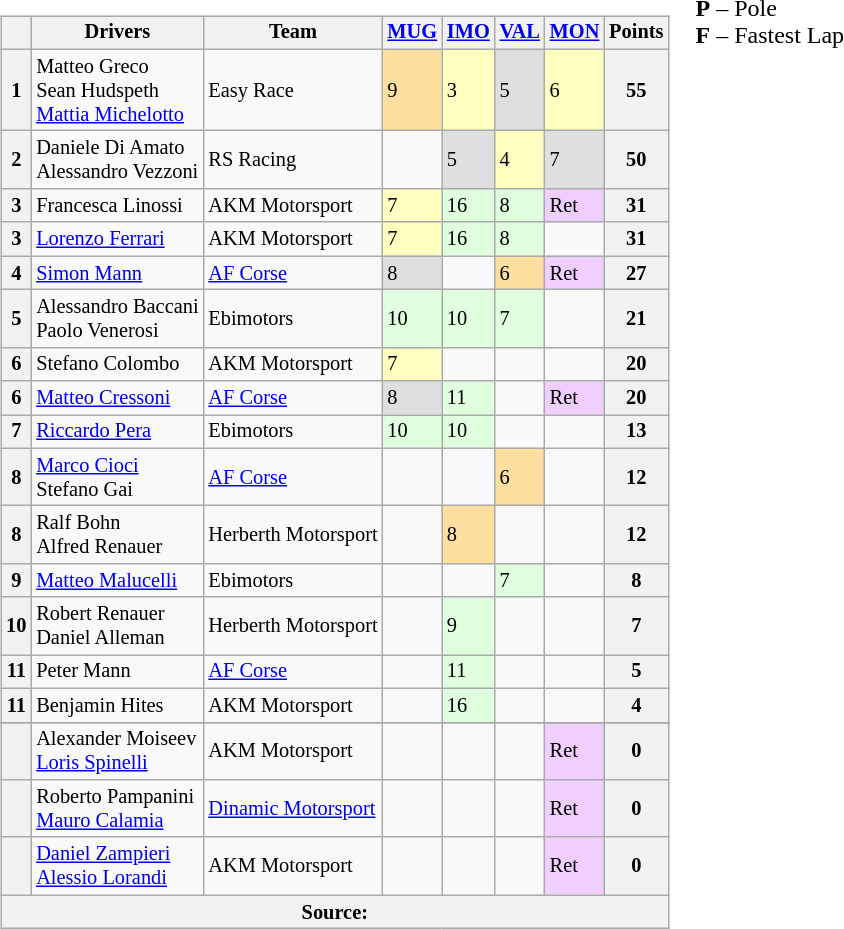<table>
<tr>
<td><br><table class="wikitable" style="font-size: 85%;">
<tr>
<th></th>
<th>Drivers</th>
<th>Team</th>
<th><a href='#'>MUG</a><br></th>
<th><a href='#'>IMO</a><br></th>
<th><a href='#'>VAL</a><br></th>
<th><a href='#'>MON</a><br></th>
<th>Points</th>
</tr>
<tr>
<th>1</th>
<td> Matteo Greco<br> Sean Hudspeth<br> <a href='#'>Mattia Michelotto</a></td>
<td> Easy Race</td>
<td style="background:#ffdf9f;">9</td>
<td style="background:#ffffbf;">3</td>
<td style="background:#dfdfdf;">5</td>
<td style="background:#ffffbf;">6</td>
<th>55</th>
</tr>
<tr>
<th>2</th>
<td> Daniele Di Amato<br> Alessandro Vezzoni</td>
<td> RS Racing</td>
<td></td>
<td style="background:#dfdfdf;">5</td>
<td style="background:#ffffbf;">4</td>
<td style="background:#dfdfdf;">7</td>
<th>50</th>
</tr>
<tr>
<th>3</th>
<td> Francesca Linossi</td>
<td> AKM Motorsport</td>
<td style="background:#ffffbf;">7</td>
<td style="background:#dfffdf;">16</td>
<td style="background:#dfffdf;">8</td>
<td style="background:#efcfff;">Ret</td>
<th>31</th>
</tr>
<tr>
<th>3</th>
<td> <a href='#'>Lorenzo Ferrari</a></td>
<td> AKM Motorsport</td>
<td style="background:#ffffbf;">7</td>
<td style="background:#dfffdf;">16</td>
<td style="background:#dfffdf;">8</td>
<td></td>
<th>31</th>
</tr>
<tr>
<th>4</th>
<td> <a href='#'>Simon Mann</a></td>
<td> <a href='#'>AF Corse</a></td>
<td style="background:#dfdfdf;">8</td>
<td></td>
<td style="background:#ffdf9f;">6</td>
<td style="background:#efcfff;">Ret</td>
<th>27</th>
</tr>
<tr>
<th>5</th>
<td> Alessandro Baccani<br> Paolo Venerosi</td>
<td> Ebimotors</td>
<td style="background:#dfffdf;">10</td>
<td style="background:#dfffdf;">10</td>
<td style="background:#dfffdf;">7</td>
<td></td>
<th>21</th>
</tr>
<tr>
<th>6</th>
<td> Stefano Colombo</td>
<td> AKM Motorsport</td>
<td style="background:#ffffbf;">7</td>
<td></td>
<td></td>
<td></td>
<th>20</th>
</tr>
<tr>
<th>6</th>
<td> <a href='#'>Matteo Cressoni</a></td>
<td> <a href='#'>AF Corse</a></td>
<td style="background:#dfdfdf;">8</td>
<td style="background:#dfffdf;">11</td>
<td></td>
<td style="background:#efcfff;">Ret</td>
<th>20</th>
</tr>
<tr>
<th>7</th>
<td> <a href='#'>Riccardo Pera</a></td>
<td> Ebimotors</td>
<td style="background:#dfffdf;">10</td>
<td style="background:#dfffdf;">10</td>
<td></td>
<td></td>
<th>13</th>
</tr>
<tr>
<th>8</th>
<td> <a href='#'>Marco Cioci</a><br> Stefano Gai</td>
<td> <a href='#'>AF Corse</a></td>
<td></td>
<td></td>
<td style="background:#ffdf9f;">6</td>
<td></td>
<th>12</th>
</tr>
<tr>
<th>8</th>
<td> Ralf Bohn<br> Alfred Renauer</td>
<td> Herberth Motorsport</td>
<td></td>
<td style="background:#ffdf9f;">8</td>
<td></td>
<td></td>
<th>12</th>
</tr>
<tr>
<th>9</th>
<td> <a href='#'>Matteo Malucelli</a></td>
<td> Ebimotors</td>
<td></td>
<td></td>
<td style="background:#dfffdf;">7</td>
<td></td>
<th>8</th>
</tr>
<tr>
<th>10</th>
<td> Robert Renauer<br> Daniel Alleman</td>
<td> Herberth Motorsport</td>
<td></td>
<td style="background:#dfffdf;">9</td>
<td></td>
<td></td>
<th>7</th>
</tr>
<tr>
<th>11</th>
<td> Peter Mann</td>
<td> <a href='#'>AF Corse</a></td>
<td></td>
<td style="background:#dfffdf;">11</td>
<td></td>
<td></td>
<th>5</th>
</tr>
<tr>
<th>11</th>
<td> Benjamin Hites</td>
<td> AKM Motorsport</td>
<td></td>
<td style="background:#dfffdf;">16</td>
<td></td>
<td></td>
<th>4</th>
</tr>
<tr>
</tr>
<tr>
<th></th>
<td> Alexander Moiseev<br> <a href='#'>Loris Spinelli</a></td>
<td> AKM Motorsport</td>
<td></td>
<td></td>
<td></td>
<td style="background:#efcfff;">Ret</td>
<th>0</th>
</tr>
<tr>
<th></th>
<td> Roberto Pampanini<br> <a href='#'>Mauro Calamia</a></td>
<td> <a href='#'>Dinamic Motorsport</a></td>
<td></td>
<td></td>
<td></td>
<td style="background:#efcfff;">Ret</td>
<th>0</th>
</tr>
<tr>
<th></th>
<td> <a href='#'>Daniel Zampieri</a><br> <a href='#'>Alessio Lorandi</a></td>
<td> AKM Motorsport</td>
<td></td>
<td></td>
<td></td>
<td style="background:#efcfff;">Ret</td>
<th>0</th>
</tr>
<tr>
<th colspan=8>Source:</th>
</tr>
</table>
</td>
<td valign="top"><br>
<span><strong>P</strong> – Pole<br>
<strong>F</strong> – Fastest Lap</span></td>
</tr>
</table>
